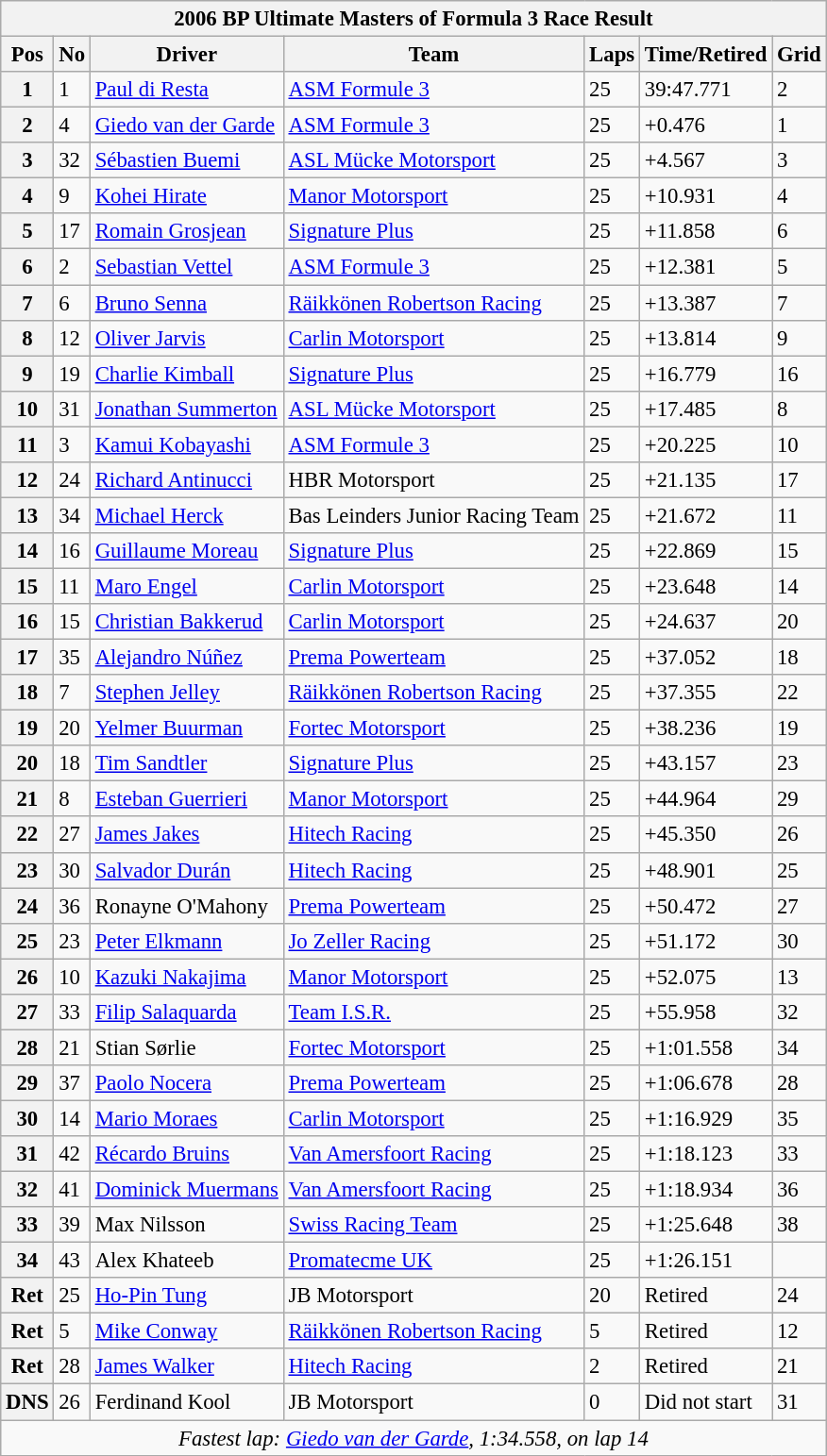<table class="wikitable" style="font-size:95%">
<tr>
<th colspan=7>2006 BP Ultimate Masters of Formula 3 Race Result</th>
</tr>
<tr>
<th>Pos</th>
<th>No</th>
<th>Driver</th>
<th>Team</th>
<th>Laps</th>
<th>Time/Retired</th>
<th>Grid</th>
</tr>
<tr>
<th>1</th>
<td>1</td>
<td> <a href='#'>Paul di Resta</a></td>
<td><a href='#'>ASM Formule 3</a></td>
<td>25</td>
<td>39:47.771</td>
<td>2</td>
</tr>
<tr>
<th>2</th>
<td>4</td>
<td> <a href='#'>Giedo van der Garde</a></td>
<td><a href='#'>ASM Formule 3</a></td>
<td>25</td>
<td>+0.476</td>
<td>1</td>
</tr>
<tr>
<th>3</th>
<td>32</td>
<td> <a href='#'>Sébastien Buemi</a></td>
<td><a href='#'>ASL Mücke Motorsport</a></td>
<td>25</td>
<td>+4.567</td>
<td>3</td>
</tr>
<tr>
<th>4</th>
<td>9</td>
<td> <a href='#'>Kohei Hirate</a></td>
<td><a href='#'>Manor Motorsport</a></td>
<td>25</td>
<td>+10.931</td>
<td>4</td>
</tr>
<tr>
<th>5</th>
<td>17</td>
<td> <a href='#'>Romain Grosjean</a></td>
<td><a href='#'>Signature Plus</a></td>
<td>25</td>
<td>+11.858</td>
<td>6</td>
</tr>
<tr>
<th>6</th>
<td>2</td>
<td> <a href='#'>Sebastian Vettel</a></td>
<td><a href='#'>ASM Formule 3</a></td>
<td>25</td>
<td>+12.381</td>
<td>5</td>
</tr>
<tr>
<th>7</th>
<td>6</td>
<td> <a href='#'>Bruno Senna</a></td>
<td><a href='#'>Räikkönen Robertson Racing</a></td>
<td>25</td>
<td>+13.387</td>
<td>7</td>
</tr>
<tr>
<th>8</th>
<td>12</td>
<td> <a href='#'>Oliver Jarvis</a></td>
<td><a href='#'>Carlin Motorsport</a></td>
<td>25</td>
<td>+13.814</td>
<td>9</td>
</tr>
<tr>
<th>9</th>
<td>19</td>
<td> <a href='#'>Charlie Kimball</a></td>
<td><a href='#'>Signature Plus</a></td>
<td>25</td>
<td>+16.779</td>
<td>16</td>
</tr>
<tr>
<th>10</th>
<td>31</td>
<td> <a href='#'>Jonathan Summerton</a></td>
<td><a href='#'>ASL Mücke Motorsport</a></td>
<td>25</td>
<td>+17.485</td>
<td>8</td>
</tr>
<tr>
<th>11</th>
<td>3</td>
<td> <a href='#'>Kamui Kobayashi</a></td>
<td><a href='#'>ASM Formule 3</a></td>
<td>25</td>
<td>+20.225</td>
<td>10</td>
</tr>
<tr>
<th>12</th>
<td>24</td>
<td> <a href='#'>Richard Antinucci</a></td>
<td>HBR Motorsport</td>
<td>25</td>
<td>+21.135</td>
<td>17</td>
</tr>
<tr>
<th>13</th>
<td>34</td>
<td> <a href='#'>Michael Herck</a></td>
<td>Bas Leinders Junior Racing Team</td>
<td>25</td>
<td>+21.672</td>
<td>11</td>
</tr>
<tr>
<th>14</th>
<td>16</td>
<td> <a href='#'>Guillaume Moreau</a></td>
<td><a href='#'>Signature Plus</a></td>
<td>25</td>
<td>+22.869</td>
<td>15</td>
</tr>
<tr>
<th>15</th>
<td>11</td>
<td> <a href='#'>Maro Engel</a></td>
<td><a href='#'>Carlin Motorsport</a></td>
<td>25</td>
<td>+23.648</td>
<td>14</td>
</tr>
<tr>
<th>16</th>
<td>15</td>
<td> <a href='#'>Christian Bakkerud</a></td>
<td><a href='#'>Carlin Motorsport</a></td>
<td>25</td>
<td>+24.637</td>
<td>20</td>
</tr>
<tr>
<th>17</th>
<td>35</td>
<td> <a href='#'>Alejandro Núñez</a></td>
<td><a href='#'>Prema Powerteam</a></td>
<td>25</td>
<td>+37.052</td>
<td>18</td>
</tr>
<tr>
<th>18</th>
<td>7</td>
<td> <a href='#'>Stephen Jelley</a></td>
<td><a href='#'>Räikkönen Robertson Racing</a></td>
<td>25</td>
<td>+37.355</td>
<td>22</td>
</tr>
<tr>
<th>19</th>
<td>20</td>
<td> <a href='#'>Yelmer Buurman</a></td>
<td><a href='#'>Fortec Motorsport</a></td>
<td>25</td>
<td>+38.236</td>
<td>19</td>
</tr>
<tr>
<th>20</th>
<td>18</td>
<td> <a href='#'>Tim Sandtler</a></td>
<td><a href='#'>Signature Plus</a></td>
<td>25</td>
<td>+43.157</td>
<td>23</td>
</tr>
<tr>
<th>21</th>
<td>8</td>
<td> <a href='#'>Esteban Guerrieri</a></td>
<td><a href='#'>Manor Motorsport</a></td>
<td>25</td>
<td>+44.964</td>
<td>29</td>
</tr>
<tr>
<th>22</th>
<td>27</td>
<td> <a href='#'>James Jakes</a></td>
<td><a href='#'>Hitech Racing</a></td>
<td>25</td>
<td>+45.350</td>
<td>26</td>
</tr>
<tr>
<th>23</th>
<td>30</td>
<td> <a href='#'>Salvador Durán</a></td>
<td><a href='#'>Hitech Racing</a></td>
<td>25</td>
<td>+48.901</td>
<td>25</td>
</tr>
<tr>
<th>24</th>
<td>36</td>
<td> Ronayne O'Mahony</td>
<td><a href='#'>Prema Powerteam</a></td>
<td>25</td>
<td>+50.472</td>
<td>27</td>
</tr>
<tr>
<th>25</th>
<td>23</td>
<td> <a href='#'>Peter Elkmann</a></td>
<td><a href='#'>Jo Zeller Racing</a></td>
<td>25</td>
<td>+51.172</td>
<td>30</td>
</tr>
<tr>
<th>26</th>
<td>10</td>
<td> <a href='#'>Kazuki Nakajima</a></td>
<td><a href='#'>Manor Motorsport</a></td>
<td>25</td>
<td>+52.075</td>
<td>13</td>
</tr>
<tr>
<th>27</th>
<td>33</td>
<td> <a href='#'>Filip Salaquarda</a></td>
<td><a href='#'>Team I.S.R.</a></td>
<td>25</td>
<td>+55.958</td>
<td>32</td>
</tr>
<tr>
<th>28</th>
<td>21</td>
<td> Stian Sørlie</td>
<td><a href='#'>Fortec Motorsport</a></td>
<td>25</td>
<td>+1:01.558</td>
<td>34</td>
</tr>
<tr>
<th>29</th>
<td>37</td>
<td> <a href='#'>Paolo Nocera</a></td>
<td><a href='#'>Prema Powerteam</a></td>
<td>25</td>
<td>+1:06.678</td>
<td>28</td>
</tr>
<tr>
<th>30</th>
<td>14</td>
<td> <a href='#'>Mario Moraes</a></td>
<td><a href='#'>Carlin Motorsport</a></td>
<td>25</td>
<td>+1:16.929</td>
<td>35</td>
</tr>
<tr>
<th>31</th>
<td>42</td>
<td> <a href='#'>Récardo Bruins</a></td>
<td><a href='#'>Van Amersfoort Racing</a></td>
<td>25</td>
<td>+1:18.123</td>
<td>33</td>
</tr>
<tr>
<th>32</th>
<td>41</td>
<td> <a href='#'>Dominick Muermans</a></td>
<td><a href='#'>Van Amersfoort Racing</a></td>
<td>25</td>
<td>+1:18.934</td>
<td>36</td>
</tr>
<tr>
<th>33</th>
<td>39</td>
<td> Max Nilsson</td>
<td><a href='#'>Swiss Racing Team</a></td>
<td>25</td>
<td>+1:25.648</td>
<td>38</td>
</tr>
<tr>
<th>34</th>
<td>43</td>
<td> Alex Khateeb</td>
<td><a href='#'>Promatecme UK</a></td>
<td>25</td>
<td>+1:26.151</td>
<td></td>
</tr>
<tr>
<th>Ret</th>
<td>25</td>
<td> <a href='#'>Ho-Pin Tung</a></td>
<td>JB Motorsport</td>
<td>20</td>
<td>Retired</td>
<td>24</td>
</tr>
<tr>
<th>Ret</th>
<td>5</td>
<td> <a href='#'>Mike Conway</a></td>
<td><a href='#'>Räikkönen Robertson Racing</a></td>
<td>5</td>
<td>Retired</td>
<td>12</td>
</tr>
<tr>
<th>Ret</th>
<td>28</td>
<td> <a href='#'>James Walker</a></td>
<td><a href='#'>Hitech Racing</a></td>
<td>2</td>
<td>Retired</td>
<td>21</td>
</tr>
<tr>
<th>DNS</th>
<td>26</td>
<td> Ferdinand Kool</td>
<td>JB Motorsport</td>
<td>0</td>
<td>Did not start</td>
<td>31</td>
</tr>
<tr>
<td colspan=7 align=center><em>Fastest lap: <a href='#'>Giedo van der Garde</a>, 1:34.558,  on lap 14</em></td>
</tr>
</table>
